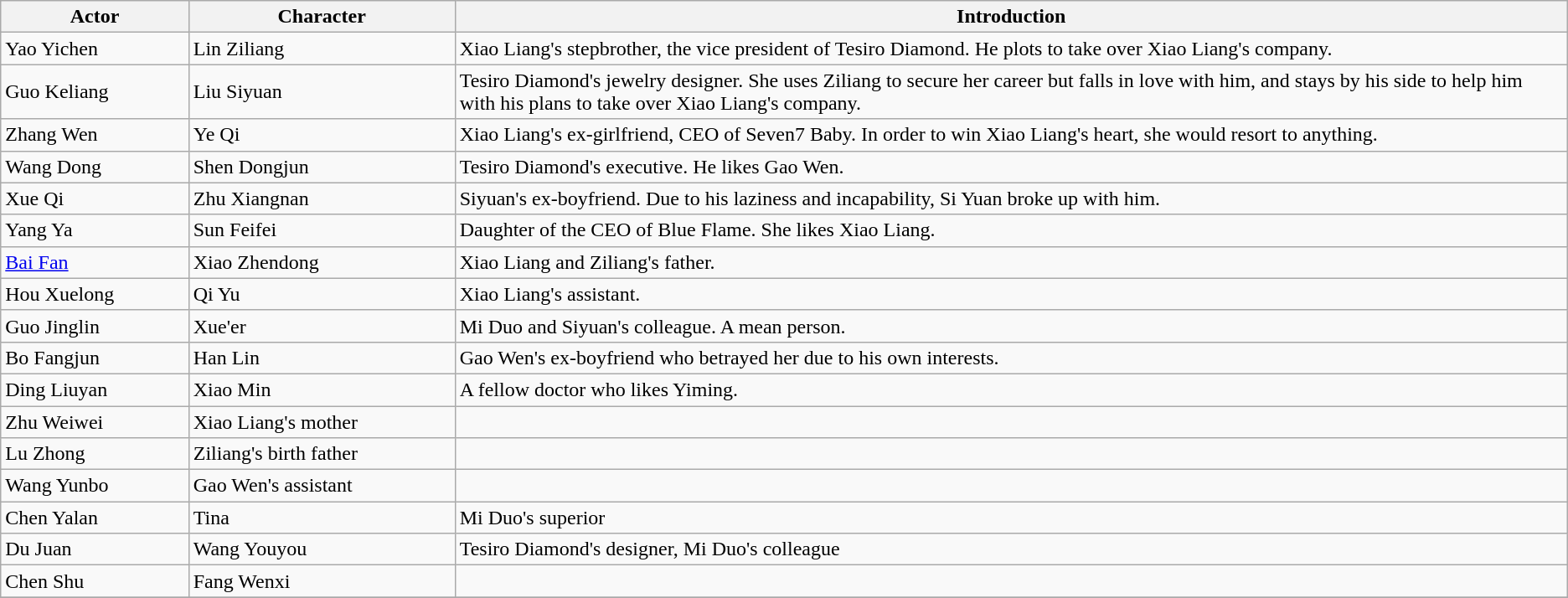<table class="wikitable">
<tr>
<th style="width:12%">Actor</th>
<th style="width:17%">Character</th>
<th>Introduction</th>
</tr>
<tr>
<td>Yao Yichen</td>
<td>Lin Ziliang</td>
<td>Xiao Liang's stepbrother, the vice president of Tesiro Diamond. He plots to take over Xiao Liang's company.</td>
</tr>
<tr>
<td>Guo Keliang</td>
<td>Liu Siyuan</td>
<td>Tesiro Diamond's jewelry designer. She uses Ziliang to secure her career but falls in love with him, and stays by his side to help him with his plans to take over Xiao Liang's company.</td>
</tr>
<tr>
<td>Zhang Wen</td>
<td>Ye Qi</td>
<td>Xiao Liang's ex-girlfriend, CEO of Seven7 Baby. In order to win Xiao Liang's heart, she would resort to anything.</td>
</tr>
<tr>
<td>Wang Dong</td>
<td>Shen Dongjun</td>
<td>Tesiro Diamond's executive. He likes Gao Wen.</td>
</tr>
<tr>
<td>Xue Qi</td>
<td>Zhu Xiangnan</td>
<td>Siyuan's ex-boyfriend. Due to his laziness and incapability, Si Yuan broke up with him.</td>
</tr>
<tr>
<td>Yang Ya</td>
<td>Sun Feifei</td>
<td>Daughter of the CEO of Blue Flame. She likes Xiao Liang.</td>
</tr>
<tr>
<td><a href='#'>Bai Fan</a></td>
<td>Xiao Zhendong</td>
<td>Xiao Liang and Ziliang's father.</td>
</tr>
<tr>
<td>Hou Xuelong</td>
<td>Qi Yu</td>
<td>Xiao Liang's assistant.</td>
</tr>
<tr>
<td>Guo Jinglin</td>
<td>Xue'er</td>
<td>Mi Duo and Siyuan's colleague. A mean person.</td>
</tr>
<tr>
<td>Bo Fangjun</td>
<td>Han Lin</td>
<td>Gao Wen's ex-boyfriend who betrayed her due to his own interests.</td>
</tr>
<tr>
<td>Ding Liuyan</td>
<td>Xiao Min</td>
<td>A fellow doctor who likes Yiming.</td>
</tr>
<tr>
<td>Zhu Weiwei</td>
<td>Xiao Liang's mother</td>
<td></td>
</tr>
<tr>
<td>Lu Zhong</td>
<td>Ziliang's birth father</td>
<td></td>
</tr>
<tr>
<td>Wang Yunbo</td>
<td>Gao Wen's assistant</td>
<td></td>
</tr>
<tr>
<td>Chen Yalan</td>
<td>Tina</td>
<td>Mi Duo's superior</td>
</tr>
<tr>
<td>Du Juan</td>
<td>Wang Youyou</td>
<td>Tesiro Diamond's designer, Mi Duo's colleague</td>
</tr>
<tr>
<td>Chen Shu</td>
<td>Fang Wenxi</td>
<td></td>
</tr>
<tr>
</tr>
</table>
